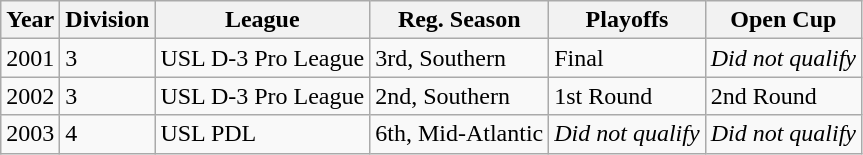<table class="wikitable">
<tr>
<th>Year</th>
<th>Division</th>
<th>League</th>
<th>Reg. Season</th>
<th>Playoffs</th>
<th>Open Cup</th>
</tr>
<tr>
<td>2001</td>
<td>3</td>
<td>USL D-3 Pro League</td>
<td>3rd, Southern</td>
<td>Final</td>
<td><em>Did not qualify</em></td>
</tr>
<tr>
<td>2002</td>
<td>3</td>
<td>USL D-3 Pro League</td>
<td>2nd, Southern</td>
<td>1st Round</td>
<td>2nd Round</td>
</tr>
<tr>
<td>2003</td>
<td>4</td>
<td>USL PDL</td>
<td>6th, Mid-Atlantic</td>
<td><em>Did not qualify</em></td>
<td><em>Did not qualify</em></td>
</tr>
</table>
